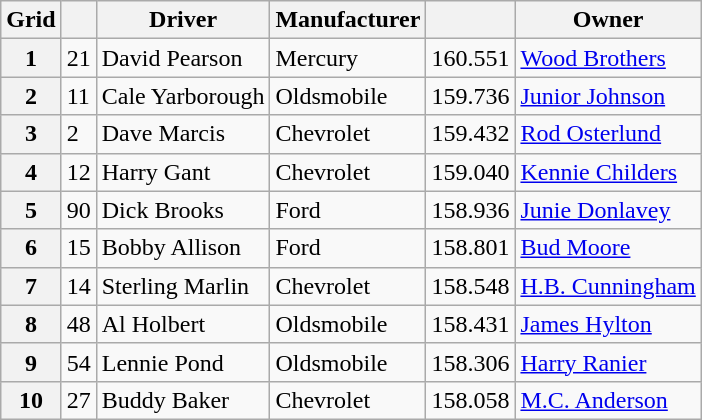<table class="wikitable">
<tr>
<th>Grid</th>
<th></th>
<th>Driver</th>
<th>Manufacturer</th>
<th></th>
<th>Owner</th>
</tr>
<tr>
<th>1</th>
<td>21</td>
<td>David Pearson</td>
<td>Mercury</td>
<td>160.551</td>
<td><a href='#'>Wood Brothers</a></td>
</tr>
<tr>
<th>2</th>
<td>11</td>
<td>Cale Yarborough</td>
<td>Oldsmobile</td>
<td>159.736</td>
<td><a href='#'>Junior Johnson</a></td>
</tr>
<tr>
<th>3</th>
<td>2</td>
<td>Dave Marcis</td>
<td>Chevrolet</td>
<td>159.432</td>
<td><a href='#'>Rod Osterlund</a></td>
</tr>
<tr>
<th>4</th>
<td>12</td>
<td>Harry Gant</td>
<td>Chevrolet</td>
<td>159.040</td>
<td><a href='#'>Kennie Childers</a></td>
</tr>
<tr>
<th>5</th>
<td>90</td>
<td>Dick Brooks</td>
<td>Ford</td>
<td>158.936</td>
<td><a href='#'>Junie Donlavey</a></td>
</tr>
<tr>
<th>6</th>
<td>15</td>
<td>Bobby Allison</td>
<td>Ford</td>
<td>158.801</td>
<td><a href='#'>Bud Moore</a></td>
</tr>
<tr>
<th>7</th>
<td>14</td>
<td>Sterling Marlin</td>
<td>Chevrolet</td>
<td>158.548</td>
<td><a href='#'>H.B. Cunningham</a></td>
</tr>
<tr>
<th>8</th>
<td>48</td>
<td>Al Holbert</td>
<td>Oldsmobile</td>
<td>158.431</td>
<td><a href='#'>James Hylton</a></td>
</tr>
<tr>
<th>9</th>
<td>54</td>
<td>Lennie Pond</td>
<td>Oldsmobile</td>
<td>158.306</td>
<td><a href='#'>Harry Ranier</a></td>
</tr>
<tr>
<th>10</th>
<td>27</td>
<td>Buddy Baker</td>
<td>Chevrolet</td>
<td>158.058</td>
<td><a href='#'>M.C. Anderson</a></td>
</tr>
</table>
